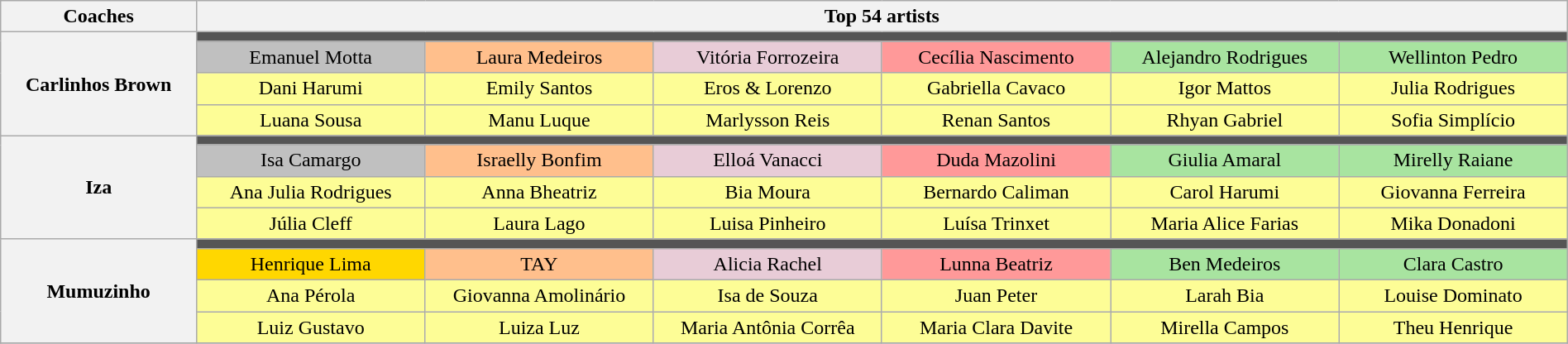<table class="wikitable" style="text-align:center; width:100%">
<tr>
<th scope="col" width="12%">Coaches</th>
<th scope="col" width="85%" colspan="6">Top 54 artists</th>
</tr>
<tr>
<th rowspan="4">Carlinhos Brown</th>
<td colspan="6" bgcolor="#555555"></td>
</tr>
<tr>
<td bgcolor=C0C0C0 width="14%">Emanuel Motta</td>
<td bgcolor=FFBF8C width="14%">Laura Medeiros</td>
<td bgcolor=E8CCD7 width="14%">Vitória Forrozeira</td>
<td bgcolor=FF9999 width="14%">Cecília Nascimento</td>
<td bgcolor=A8E4A0 width="14%">Alejandro Rodrigues</td>
<td bgcolor=A8E4A0 width="14%">Wellinton Pedro</td>
</tr>
<tr>
<td bgcolor=FDFD96>Dani Harumi</td>
<td bgcolor=FDFD96>Emily Santos</td>
<td bgcolor=FDFD96>Eros & Lorenzo</td>
<td bgcolor=FDFD96>Gabriella Cavaco</td>
<td bgcolor=FDFD96>Igor Mattos</td>
<td bgcolor=FDFD96>Julia Rodrigues</td>
</tr>
<tr>
<td bgcolor=FDFD96>Luana Sousa</td>
<td bgcolor=FDFD96>Manu Luque</td>
<td bgcolor=FDFD96>Marlysson Reis</td>
<td bgcolor=FDFD96>Renan Santos</td>
<td bgcolor=FDFD96>Rhyan Gabriel</td>
<td bgcolor=FDFD96>Sofia Simplício</td>
</tr>
<tr>
<th rowspan="4">Iza</th>
<td colspan="6" bgcolor="#555555"></td>
</tr>
<tr>
<td bgcolor=C0C0C0>Isa Camargo</td>
<td bgcolor=FFBF8C>Israelly Bonfim</td>
<td bgcolor=E8CCD7>Elloá Vanacci</td>
<td bgcolor=FF9999>Duda Mazolini</td>
<td bgcolor=A8E4A0>Giulia Amaral</td>
<td bgcolor=A8E4A0>Mirelly Raiane</td>
</tr>
<tr>
<td bgcolor=FDFD96>Ana Julia Rodrigues</td>
<td bgcolor=FDFD96>Anna Bheatriz</td>
<td bgcolor=FDFD96>Bia Moura</td>
<td bgcolor=FDFD96>Bernardo Caliman</td>
<td bgcolor=FDFD96>Carol Harumi</td>
<td bgcolor=FDFD96>Giovanna Ferreira</td>
</tr>
<tr>
<td bgcolor=FDFD96>Júlia Cleff</td>
<td bgcolor=FDFD96>Laura Lago</td>
<td bgcolor=FDFD96>Luisa Pinheiro</td>
<td bgcolor=FDFD96>Luísa Trinxet</td>
<td bgcolor=FDFD96>Maria Alice Farias</td>
<td bgcolor=FDFD96>Mika Donadoni</td>
</tr>
<tr>
<th rowspan="4">Mumuzinho</th>
<td colspan="6" bgcolor="#555555"></td>
</tr>
<tr>
<td bgcolor=FFD700>Henrique Lima</td>
<td bgcolor=FFBF8C>TAY</td>
<td bgcolor=E8CCD7>Alicia Rachel</td>
<td bgcolor=FF9999>Lunna Beatriz</td>
<td bgcolor=A8E4A0>Ben Medeiros</td>
<td bgcolor=A8E4A0>Clara Castro</td>
</tr>
<tr>
<td bgcolor=FDFD96>Ana Pérola</td>
<td bgcolor=FDFD96>Giovanna Amolinário</td>
<td bgcolor=FDFD96>Isa de Souza</td>
<td bgcolor=FDFD96>Juan Peter</td>
<td bgcolor=FDFD96>Larah Bia</td>
<td bgcolor=FDFD96>Louise Dominato</td>
</tr>
<tr>
<td bgcolor=FDFD96>Luiz Gustavo</td>
<td bgcolor=FDFD96>Luiza Luz</td>
<td bgcolor=FDFD96>Maria Antônia Corrêa</td>
<td bgcolor=FDFD96>Maria Clara Davite</td>
<td bgcolor=FDFD96>Mirella Campos</td>
<td bgcolor=FDFD96>Theu Henrique</td>
</tr>
<tr>
</tr>
</table>
